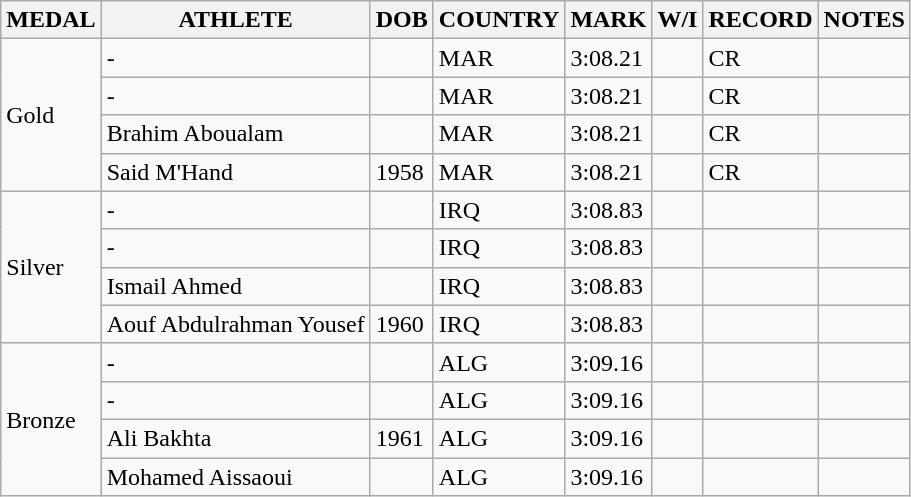<table class="wikitable">
<tr>
<th>MEDAL</th>
<th>ATHLETE</th>
<th>DOB</th>
<th>COUNTRY</th>
<th>MARK</th>
<th>W/I</th>
<th>RECORD</th>
<th>NOTES</th>
</tr>
<tr>
<td rowspan="4">Gold</td>
<td>-</td>
<td></td>
<td>MAR</td>
<td>3:08.21</td>
<td></td>
<td>CR</td>
<td></td>
</tr>
<tr>
<td>-</td>
<td></td>
<td>MAR</td>
<td>3:08.21</td>
<td></td>
<td>CR</td>
<td></td>
</tr>
<tr>
<td>Brahim Aboualam</td>
<td></td>
<td>MAR</td>
<td>3:08.21</td>
<td></td>
<td>CR</td>
<td></td>
</tr>
<tr>
<td>Said M'Hand</td>
<td>1958</td>
<td>MAR</td>
<td>3:08.21</td>
<td></td>
<td>CR</td>
<td></td>
</tr>
<tr>
<td rowspan="4">Silver</td>
<td>-</td>
<td></td>
<td>IRQ</td>
<td>3:08.83</td>
<td></td>
<td></td>
<td></td>
</tr>
<tr>
<td>-</td>
<td></td>
<td>IRQ</td>
<td>3:08.83</td>
<td></td>
<td></td>
<td></td>
</tr>
<tr>
<td>Ismail Ahmed</td>
<td></td>
<td>IRQ</td>
<td>3:08.83</td>
<td></td>
<td></td>
<td></td>
</tr>
<tr>
<td>Aouf Abdulrahman Yousef</td>
<td>1960</td>
<td>IRQ</td>
<td>3:08.83</td>
<td></td>
<td></td>
<td></td>
</tr>
<tr>
<td rowspan="4">Bronze</td>
<td>-</td>
<td></td>
<td>ALG</td>
<td>3:09.16</td>
<td></td>
<td></td>
<td></td>
</tr>
<tr>
<td>-</td>
<td></td>
<td>ALG</td>
<td>3:09.16</td>
<td></td>
<td></td>
<td></td>
</tr>
<tr>
<td>Ali Bakhta</td>
<td>1961</td>
<td>ALG</td>
<td>3:09.16</td>
<td></td>
<td></td>
<td></td>
</tr>
<tr>
<td>Mohamed Aissaoui</td>
<td></td>
<td>ALG</td>
<td>3:09.16</td>
<td></td>
<td></td>
<td></td>
</tr>
</table>
